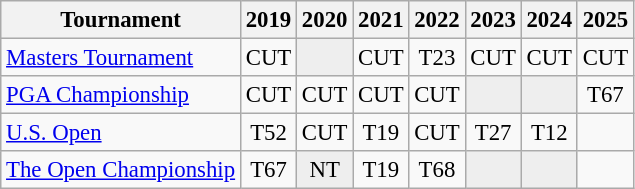<table class="wikitable" style="font-size:95%;text-align:center;">
<tr>
<th>Tournament</th>
<th>2019</th>
<th>2020</th>
<th>2021</th>
<th>2022</th>
<th>2023</th>
<th>2024</th>
<th>2025</th>
</tr>
<tr>
<td align=left><a href='#'>Masters Tournament</a></td>
<td>CUT</td>
<td style="background:#eeeeee;"></td>
<td>CUT</td>
<td>T23</td>
<td>CUT</td>
<td>CUT</td>
<td>CUT</td>
</tr>
<tr>
<td align=left><a href='#'>PGA Championship</a></td>
<td>CUT</td>
<td>CUT</td>
<td>CUT</td>
<td>CUT</td>
<td style="background:#eeeeee;"></td>
<td style="background:#eeeeee;"></td>
<td>T67</td>
</tr>
<tr>
<td align=left><a href='#'>U.S. Open</a></td>
<td>T52</td>
<td>CUT</td>
<td>T19</td>
<td>CUT</td>
<td>T27</td>
<td>T12</td>
<td></td>
</tr>
<tr>
<td align=left><a href='#'>The Open Championship</a></td>
<td>T67</td>
<td style="background:#eeeeee;">NT</td>
<td>T19</td>
<td>T68</td>
<td style="background:#eeeeee;"></td>
<td style="background:#eeeeee;"></td>
<td></td>
</tr>
</table>
